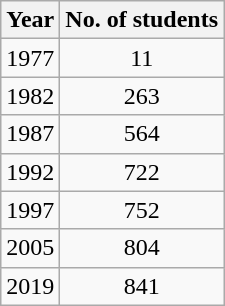<table class="wikitable">
<tr>
<th>Year</th>
<th>No. of students</th>
</tr>
<tr>
<td>1977</td>
<td align=center>11</td>
</tr>
<tr>
<td>1982</td>
<td align=center>263</td>
</tr>
<tr>
<td>1987</td>
<td align=center>564</td>
</tr>
<tr>
<td>1992</td>
<td align=center>722</td>
</tr>
<tr>
<td>1997</td>
<td align=center>752</td>
</tr>
<tr>
<td>2005</td>
<td align=center>804</td>
</tr>
<tr>
<td>2019</td>
<td align=center>841</td>
</tr>
</table>
